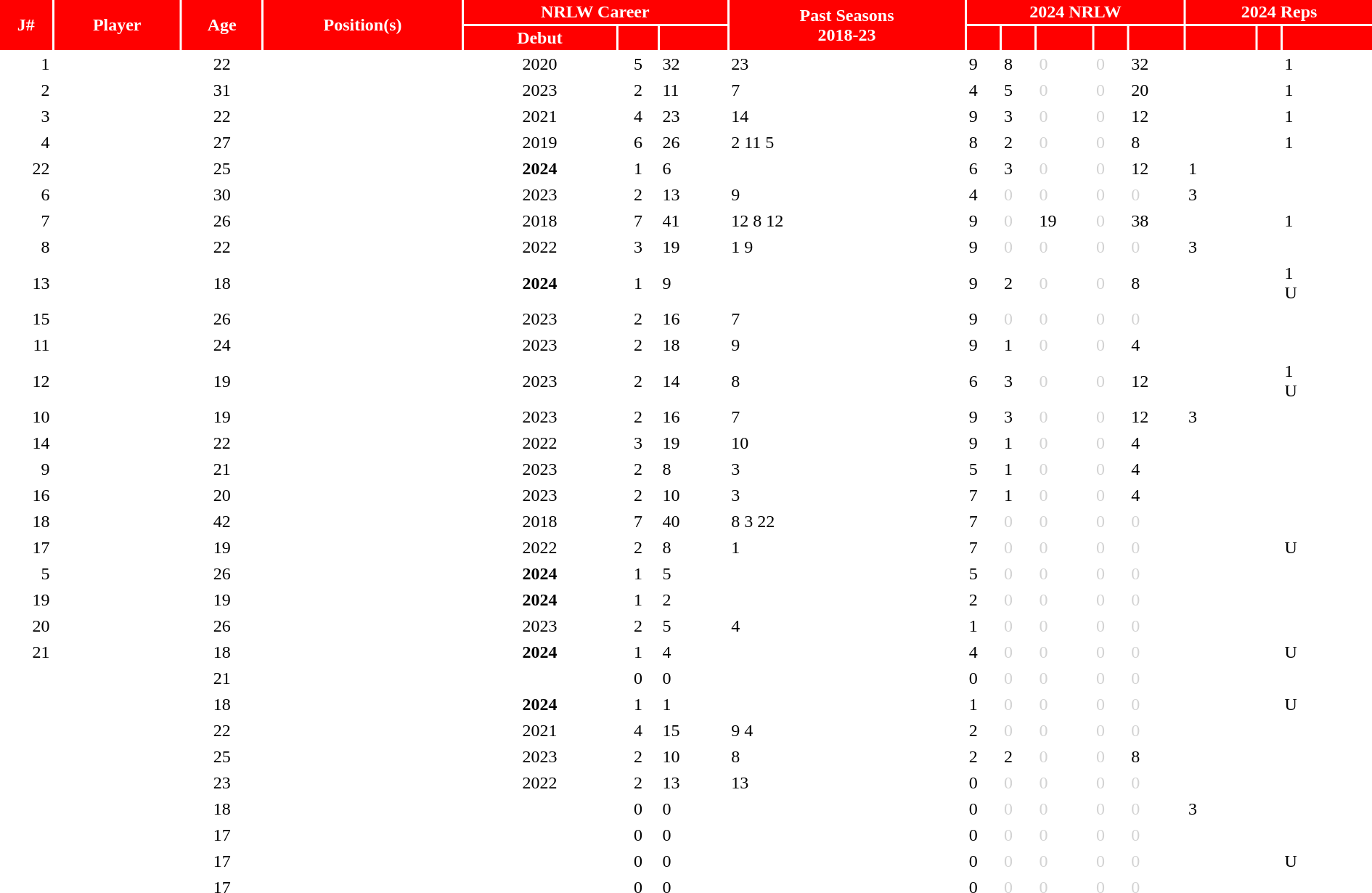<table class="sortable" border="0" cellspacing="2" cellpadding="2" style="width:100%;" style="text-align:right;">
<tr style="background:#FF0000; color:white">
<th rowspan=2>J#</th>
<th rowspan=2 align=center>Player</th>
<th rowspan=2>Age</th>
<th rowspan=2>Position(s)</th>
<th colspan=3 align=center>NRLW Career</th>
<th rowspan=2 class="unsortable" align=center>Past Seasons<br>2018-23</th>
<th colspan=5 align=center>2024 NRLW</th>
<th colspan=3 align=center>2024 Reps</th>
</tr>
<tr style="background:#FF0000; color:white">
<th>Debut</th>
<th></th>
<th></th>
<th></th>
<th></th>
<th class="unsortable"></th>
<th class="unsortable"></th>
<th></th>
<th class="unsortable"></th>
<th class="unsortable"></th>
<th class="unsortable"></th>
</tr>
<tr>
<td align=right>1</td>
<td align=left></td>
<td align=center>22</td>
<td align=center></td>
<td align=center>2020</td>
<td align=center>5</td>
<td>32</td>
<td align=left> 23</td>
<td align=left> 9</td>
<td>8</td>
<td style="color:lightgray">0</td>
<td style="color:lightgray">0</td>
<td>32</td>
<td></td>
<td></td>
<td> 1</td>
</tr>
<tr>
<td align=right>2</td>
<td align=left></td>
<td align=center>31</td>
<td align=center></td>
<td align=center>2023</td>
<td align=center>2</td>
<td>11</td>
<td align=left> 7</td>
<td align=left> 4</td>
<td>5</td>
<td style="color:lightgray">0</td>
<td style="color:lightgray">0</td>
<td>20</td>
<td></td>
<td></td>
<td> 1</td>
</tr>
<tr>
<td align=right>3</td>
<td align=left></td>
<td align=center>22</td>
<td align=center></td>
<td align=center>2021</td>
<td align=center>4</td>
<td>23</td>
<td align=left> 14</td>
<td align=left> 9</td>
<td>3</td>
<td style="color:lightgray">0</td>
<td style="color:lightgray">0</td>
<td>12</td>
<td></td>
<td></td>
<td> 1</td>
</tr>
<tr>
<td align=right>4</td>
<td align=left></td>
<td align=center>27</td>
<td align=center></td>
<td align=center>2019</td>
<td align=center>6</td>
<td>26</td>
<td align=left> 2  11  5</td>
<td align=left> 8</td>
<td>2</td>
<td style="color:lightgray">0</td>
<td style="color:lightgray">0</td>
<td>8</td>
<td></td>
<td></td>
<td> 1</td>
</tr>
<tr>
<td align=right>22</td>
<td align=left></td>
<td align=center>25</td>
<td align=center></td>
<td align=center><strong>2024</strong></td>
<td align=center>1</td>
<td>6</td>
<td align=left></td>
<td align=left> 6</td>
<td>3</td>
<td style="color:lightgray">0</td>
<td style="color:lightgray">0</td>
<td>12</td>
<td> 1</td>
<td></td>
<td></td>
</tr>
<tr>
<td align=right>6</td>
<td align=left></td>
<td align=center>30</td>
<td align=center></td>
<td align=center>2023</td>
<td align=center>2</td>
<td>13</td>
<td align=left> 9</td>
<td align=left> 4</td>
<td style="color:lightgray">0</td>
<td style="color:lightgray">0</td>
<td style="color:lightgray">0</td>
<td style="color:lightgray">0</td>
<td> 3</td>
<td></td>
<td></td>
</tr>
<tr>
<td align=right>7</td>
<td align=left></td>
<td align=center>26</td>
<td align=center></td>
<td align=center>2018</td>
<td align=center>7</td>
<td>41</td>
<td align=left> 12  8  12</td>
<td align=left> 9</td>
<td style="color:lightgray">0</td>
<td>19</td>
<td style="color:lightgray">0</td>
<td>38</td>
<td></td>
<td></td>
<td> 1</td>
</tr>
<tr>
<td align=right>8</td>
<td align=left></td>
<td align=center>22</td>
<td align=center></td>
<td align=center>2022</td>
<td align=center>3</td>
<td>19</td>
<td align=left> 1  9</td>
<td align=left> 9</td>
<td style="color:lightgray">0</td>
<td style="color:lightgray">0</td>
<td style="color:lightgray">0</td>
<td style="color:lightgray">0</td>
<td> 3</td>
<td></td>
<td></td>
</tr>
<tr>
<td align=right>13</td>
<td align=left></td>
<td align=center>18</td>
<td align=center></td>
<td align=center><strong>2024</strong></td>
<td align=center>1</td>
<td>9</td>
<td align=left></td>
<td align=left> 9</td>
<td>2</td>
<td style="color:lightgray">0</td>
<td style="color:lightgray">0</td>
<td>8</td>
<td></td>
<td></td>
<td> 1 <br>  U</td>
</tr>
<tr>
<td align=right>15</td>
<td align=left></td>
<td align=center>26</td>
<td align=center></td>
<td align=center>2023</td>
<td align=center>2</td>
<td>16</td>
<td align=left> 7</td>
<td align=left> 9</td>
<td style="color:lightgray">0</td>
<td style="color:lightgray">0</td>
<td style="color:lightgray">0</td>
<td style="color:lightgray">0</td>
<td></td>
<td></td>
<td></td>
</tr>
<tr>
<td align=right>11</td>
<td align=left></td>
<td align=center>24</td>
<td align=center></td>
<td align=center>2023</td>
<td align=center>2</td>
<td>18</td>
<td align=left> 9</td>
<td align=left> 9</td>
<td>1</td>
<td style="color:lightgray">0</td>
<td style="color:lightgray">0</td>
<td>4</td>
<td></td>
<td></td>
<td></td>
</tr>
<tr>
<td align=right>12</td>
<td align=left></td>
<td align=center>19</td>
<td align=center></td>
<td align=center>2023</td>
<td align=center>2</td>
<td>14</td>
<td align=left> 8</td>
<td align=left> 6</td>
<td>3</td>
<td style="color:lightgray">0</td>
<td style="color:lightgray">0</td>
<td>12</td>
<td></td>
<td></td>
<td> 1 <br>  U</td>
</tr>
<tr>
<td align=right>10</td>
<td align=left></td>
<td align=center>19</td>
<td align=center></td>
<td align=center>2023</td>
<td align=center>2</td>
<td>16</td>
<td align=left> 7</td>
<td align=left> 9</td>
<td>3</td>
<td style="color:lightgray">0</td>
<td style="color:lightgray">0</td>
<td>12</td>
<td> 3</td>
<td></td>
<td></td>
</tr>
<tr>
<td align=right>14</td>
<td align=left></td>
<td align=center>22</td>
<td align=center></td>
<td align=center>2022</td>
<td align=center>3</td>
<td>19</td>
<td align=left> 10</td>
<td align=left> 9</td>
<td>1</td>
<td style="color:lightgray">0</td>
<td style="color:lightgray">0</td>
<td>4</td>
<td></td>
<td></td>
<td></td>
</tr>
<tr>
<td align=right>9</td>
<td align=left></td>
<td align=center>21</td>
<td align=center></td>
<td align=center>2023</td>
<td align=center>2</td>
<td>8</td>
<td align=left> 3</td>
<td align=left> 5</td>
<td>1</td>
<td style="color:lightgray">0</td>
<td style="color:lightgray">0</td>
<td>4</td>
<td></td>
<td></td>
<td></td>
</tr>
<tr>
<td align=right>16</td>
<td align=left></td>
<td align=center>20</td>
<td align=center></td>
<td align=center>2023</td>
<td align=center>2</td>
<td>10</td>
<td align=left> 3</td>
<td align=left> 7</td>
<td>1</td>
<td style="color:lightgray">0</td>
<td style="color:lightgray">0</td>
<td>4</td>
<td></td>
<td></td>
<td></td>
</tr>
<tr>
<td align=right>18</td>
<td align=left></td>
<td align=center>42</td>
<td align=center></td>
<td align=center>2018</td>
<td align=center>7</td>
<td>40</td>
<td align=left> 8  3  22</td>
<td align=left> 7</td>
<td style="color:lightgray">0</td>
<td style="color:lightgray">0</td>
<td style="color:lightgray">0</td>
<td style="color:lightgray">0</td>
<td></td>
<td></td>
<td></td>
</tr>
<tr>
<td align=right>17</td>
<td align=left></td>
<td align=center>19</td>
<td align=center></td>
<td align=center>2022</td>
<td align=center>2</td>
<td>8</td>
<td align=left> 1</td>
<td align=left> 7</td>
<td style="color:lightgray">0</td>
<td style="color:lightgray">0</td>
<td style="color:lightgray">0</td>
<td style="color:lightgray">0</td>
<td></td>
<td></td>
<td> U</td>
</tr>
<tr>
<td align=right>5</td>
<td align=left></td>
<td align=center>26</td>
<td align=center></td>
<td align=center><strong>2024</strong></td>
<td align=center>1</td>
<td>5</td>
<td align=left></td>
<td align=left> 5</td>
<td style="color:lightgray">0</td>
<td style="color:lightgray">0</td>
<td style="color:lightgray">0</td>
<td style="color:lightgray">0</td>
<td></td>
<td></td>
<td></td>
</tr>
<tr>
<td align=right>19</td>
<td align=left></td>
<td align=center>19</td>
<td align=center></td>
<td align=center><strong>2024</strong></td>
<td align=center>1</td>
<td>2</td>
<td align=left></td>
<td align=left> 2</td>
<td style="color:lightgray">0</td>
<td style="color:lightgray">0</td>
<td style="color:lightgray">0</td>
<td style="color:lightgray">0</td>
<td></td>
<td></td>
<td></td>
</tr>
<tr>
<td align=right>20</td>
<td align=left></td>
<td align=center>26</td>
<td align=center></td>
<td align=center>2023</td>
<td align=center>2</td>
<td>5</td>
<td align=left> 4</td>
<td align=left> 1</td>
<td style="color:lightgray">0</td>
<td style="color:lightgray">0</td>
<td style="color:lightgray">0</td>
<td style="color:lightgray">0</td>
<td></td>
<td></td>
<td></td>
</tr>
<tr>
<td align=right>21</td>
<td align=left></td>
<td align=center>18</td>
<td align=center></td>
<td align=center><strong>2024</strong></td>
<td align=center>1</td>
<td>4</td>
<td align=left></td>
<td align=left> 4</td>
<td style="color:lightgray">0</td>
<td style="color:lightgray">0</td>
<td style="color:lightgray">0</td>
<td style="color:lightgray">0</td>
<td></td>
<td></td>
<td> U</td>
</tr>
<tr>
<td align=right></td>
<td align=left></td>
<td align=center>21</td>
<td align=center></td>
<td align=center></td>
<td align=center>0</td>
<td>0</td>
<td align=left></td>
<td align=left> 0</td>
<td style="color:lightgray">0</td>
<td style="color:lightgray">0</td>
<td style="color:lightgray">0</td>
<td style="color:lightgray">0</td>
<td></td>
<td></td>
<td></td>
</tr>
<tr>
<td align=right></td>
<td align=left></td>
<td align=center>18</td>
<td align=center></td>
<td align=center><strong>2024</strong></td>
<td align=center>1</td>
<td>1</td>
<td align=left></td>
<td align=left> 1</td>
<td style="color:lightgray">0</td>
<td style="color:lightgray">0</td>
<td style="color:lightgray">0</td>
<td style="color:lightgray">0</td>
<td></td>
<td></td>
<td> U</td>
</tr>
<tr>
<td align=right></td>
<td align=left></td>
<td align=center>22</td>
<td align=center></td>
<td align=center>2021</td>
<td align=center>4</td>
<td>15</td>
<td align=left> 9  4</td>
<td align=left> 2</td>
<td style="color:lightgray">0</td>
<td style="color:lightgray">0</td>
<td style="color:lightgray">0</td>
<td style="color:lightgray">0</td>
<td></td>
<td></td>
<td></td>
</tr>
<tr>
<td align=right></td>
<td align=left></td>
<td align=center>25</td>
<td align=center></td>
<td align=center>2023</td>
<td align=center>2</td>
<td>10</td>
<td align=left> 8</td>
<td align=left> 2</td>
<td>2</td>
<td style="color:lightgray">0</td>
<td style="color:lightgray">0</td>
<td>8</td>
<td></td>
<td></td>
<td></td>
</tr>
<tr>
<td align=right></td>
<td align=left></td>
<td align=center>23</td>
<td align=center></td>
<td align=center>2022</td>
<td align=center>2</td>
<td>13</td>
<td align=left> 13</td>
<td align=left> 0</td>
<td style="color:lightgray">0</td>
<td style="color:lightgray">0</td>
<td style="color:lightgray">0</td>
<td style="color:lightgray">0</td>
<td></td>
<td></td>
<td></td>
</tr>
<tr>
<td align=right></td>
<td align=left></td>
<td align=center>18</td>
<td align=center></td>
<td align=center></td>
<td align=center>0</td>
<td>0</td>
<td align=left></td>
<td align=left> 0</td>
<td style="color:lightgray">0</td>
<td style="color:lightgray">0</td>
<td style="color:lightgray">0</td>
<td style="color:lightgray">0</td>
<td> 3</td>
<td></td>
<td></td>
</tr>
<tr>
<td align=right></td>
<td align=left></td>
<td align=center>17</td>
<td align=center></td>
<td align=center></td>
<td align=center>0</td>
<td>0</td>
<td align=left></td>
<td align=left> 0</td>
<td style="color:lightgray">0</td>
<td style="color:lightgray">0</td>
<td style="color:lightgray">0</td>
<td style="color:lightgray">0</td>
<td></td>
<td></td>
<td></td>
</tr>
<tr>
<td align=right></td>
<td align=left></td>
<td align=center>17</td>
<td align=center></td>
<td align=center></td>
<td align=center>0</td>
<td>0</td>
<td align=left></td>
<td align=left> 0</td>
<td style="color:lightgray">0</td>
<td style="color:lightgray">0</td>
<td style="color:lightgray">0</td>
<td style="color:lightgray">0</td>
<td></td>
<td></td>
<td> U</td>
</tr>
<tr>
<td align=right></td>
<td align=left></td>
<td align=center>17</td>
<td align=center></td>
<td align=center></td>
<td align=center>0</td>
<td>0</td>
<td align=left></td>
<td align=left> 0</td>
<td style="color:lightgray">0</td>
<td style="color:lightgray">0</td>
<td style="color:lightgray">0</td>
<td style="color:lightgray">0</td>
<td></td>
<td></td>
<td></td>
</tr>
</table>
